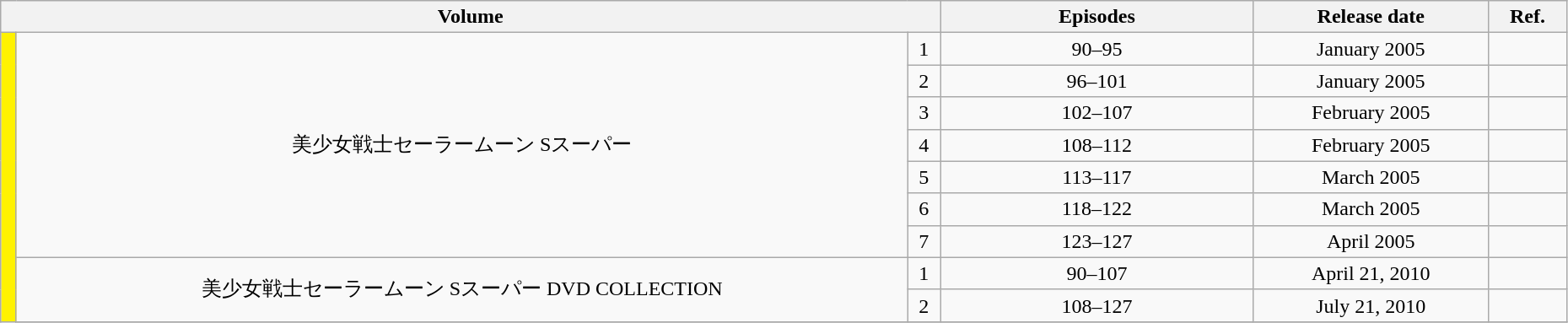<table class="wikitable" style="text-align: center; width: 98%;">
<tr>
<th colspan="3">Volume</th>
<th width="20%">Episodes</th>
<th width="15%">Release date</th>
<th width="5%">Ref.</th>
</tr>
<tr>
<td rowspan="10" width="1%" style="background: #FFF200;"></td>
<td rowspan="7">美少女戦士セーラームーン Sスーパー</td>
<td>1</td>
<td>90–95</td>
<td>January 2005</td>
<td></td>
</tr>
<tr>
<td>2</td>
<td>96–101</td>
<td>January 2005</td>
<td></td>
</tr>
<tr>
<td>3</td>
<td>102–107</td>
<td>February 2005</td>
<td></td>
</tr>
<tr>
<td>4</td>
<td>108–112</td>
<td>February 2005</td>
<td></td>
</tr>
<tr>
<td>5</td>
<td>113–117</td>
<td>March 2005</td>
<td></td>
</tr>
<tr>
<td>6</td>
<td>118–122</td>
<td>March 2005</td>
<td></td>
</tr>
<tr>
<td>7</td>
<td>123–127</td>
<td>April 2005</td>
<td></td>
</tr>
<tr>
<td rowspan="2">美少女戦士セーラームーン Sスーパー DVD COLLECTION</td>
<td>1</td>
<td>90–107</td>
<td>April 21, 2010</td>
<td></td>
</tr>
<tr>
<td>2</td>
<td>108–127</td>
<td>July 21, 2010</td>
<td></td>
</tr>
<tr>
</tr>
</table>
